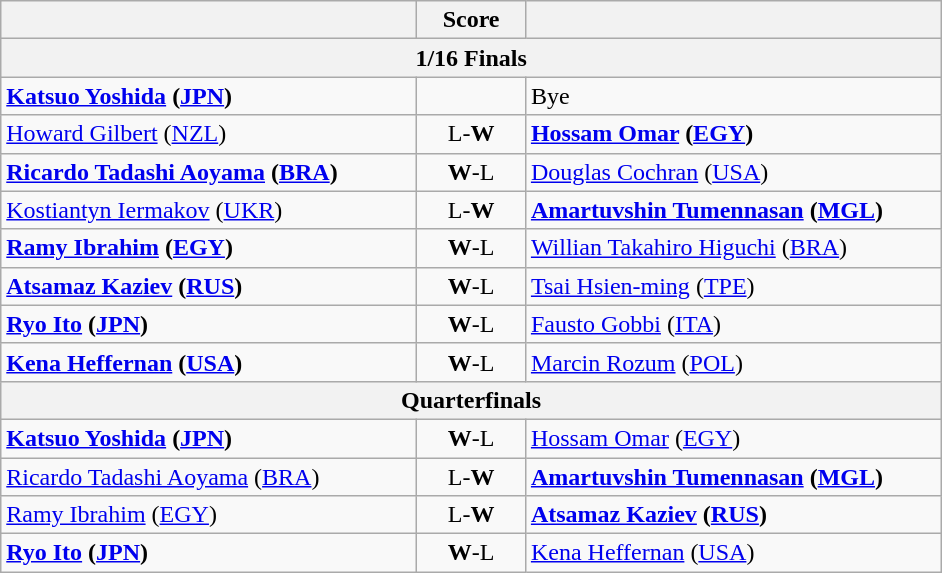<table class="wikitable" style="text-align: left; ">
<tr>
<th align="right" width="270"></th>
<th width="65">Score</th>
<th align="left" width="270"></th>
</tr>
<tr>
<th colspan=3>1/16 Finals</th>
</tr>
<tr>
<td><strong> <a href='#'>Katsuo Yoshida</a> (<a href='#'>JPN</a>)</strong></td>
<td align="center"></td>
<td>Bye</td>
</tr>
<tr>
<td> <a href='#'>Howard Gilbert</a> (<a href='#'>NZL</a>)</td>
<td align="center">L-<strong>W</strong></td>
<td><strong> <a href='#'>Hossam Omar</a> (<a href='#'>EGY</a>) </strong></td>
</tr>
<tr>
<td><strong> <a href='#'>Ricardo Tadashi Aoyama</a> (<a href='#'>BRA</a>)</strong></td>
<td align="center"><strong>W</strong>-L</td>
<td> <a href='#'>Douglas Cochran</a> (<a href='#'>USA</a>)</td>
</tr>
<tr>
<td> <a href='#'>Kostiantyn Iermakov</a> (<a href='#'>UKR</a>)</td>
<td align="center">L-<strong>W</strong></td>
<td><strong> <a href='#'>Amartuvshin Tumennasan</a> (<a href='#'>MGL</a>)</strong></td>
</tr>
<tr>
<td><strong> <a href='#'>Ramy Ibrahim</a> (<a href='#'>EGY</a>)</strong></td>
<td align="center"><strong>W</strong>-L</td>
<td> <a href='#'>Willian Takahiro Higuchi</a> (<a href='#'>BRA</a>)</td>
</tr>
<tr>
<td><strong> <a href='#'>Atsamaz Kaziev</a> (<a href='#'>RUS</a>)</strong></td>
<td align="center"><strong>W</strong>-L</td>
<td> <a href='#'>Tsai Hsien-ming</a> (<a href='#'>TPE</a>)</td>
</tr>
<tr>
<td><strong> <a href='#'>Ryo Ito</a> (<a href='#'>JPN</a>)</strong></td>
<td align="center"><strong>W</strong>-L</td>
<td> <a href='#'>Fausto Gobbi</a> (<a href='#'>ITA</a>)</td>
</tr>
<tr>
<td><strong> <a href='#'>Kena Heffernan</a> (<a href='#'>USA</a>)</strong></td>
<td align="center"><strong>W</strong>-L</td>
<td> <a href='#'>Marcin Rozum</a> (<a href='#'>POL</a>)</td>
</tr>
<tr>
<th colspan=3>Quarterfinals</th>
</tr>
<tr>
<td><strong> <a href='#'>Katsuo Yoshida</a> (<a href='#'>JPN</a>)</strong></td>
<td align="center"><strong>W</strong>-L</td>
<td> <a href='#'>Hossam Omar</a> (<a href='#'>EGY</a>)</td>
</tr>
<tr>
<td> <a href='#'>Ricardo Tadashi Aoyama</a> (<a href='#'>BRA</a>)</td>
<td align="center">L-<strong>W</strong></td>
<td><strong> <a href='#'>Amartuvshin Tumennasan</a> (<a href='#'>MGL</a>)</strong></td>
</tr>
<tr>
<td> <a href='#'>Ramy Ibrahim</a> (<a href='#'>EGY</a>)</td>
<td align="center">L-<strong>W</strong></td>
<td><strong> <a href='#'>Atsamaz Kaziev</a> (<a href='#'>RUS</a>)</strong></td>
</tr>
<tr>
<td><strong> <a href='#'>Ryo Ito</a> (<a href='#'>JPN</a>)</strong></td>
<td align="center"><strong>W</strong>-L</td>
<td> <a href='#'>Kena Heffernan</a> (<a href='#'>USA</a>)</td>
</tr>
</table>
